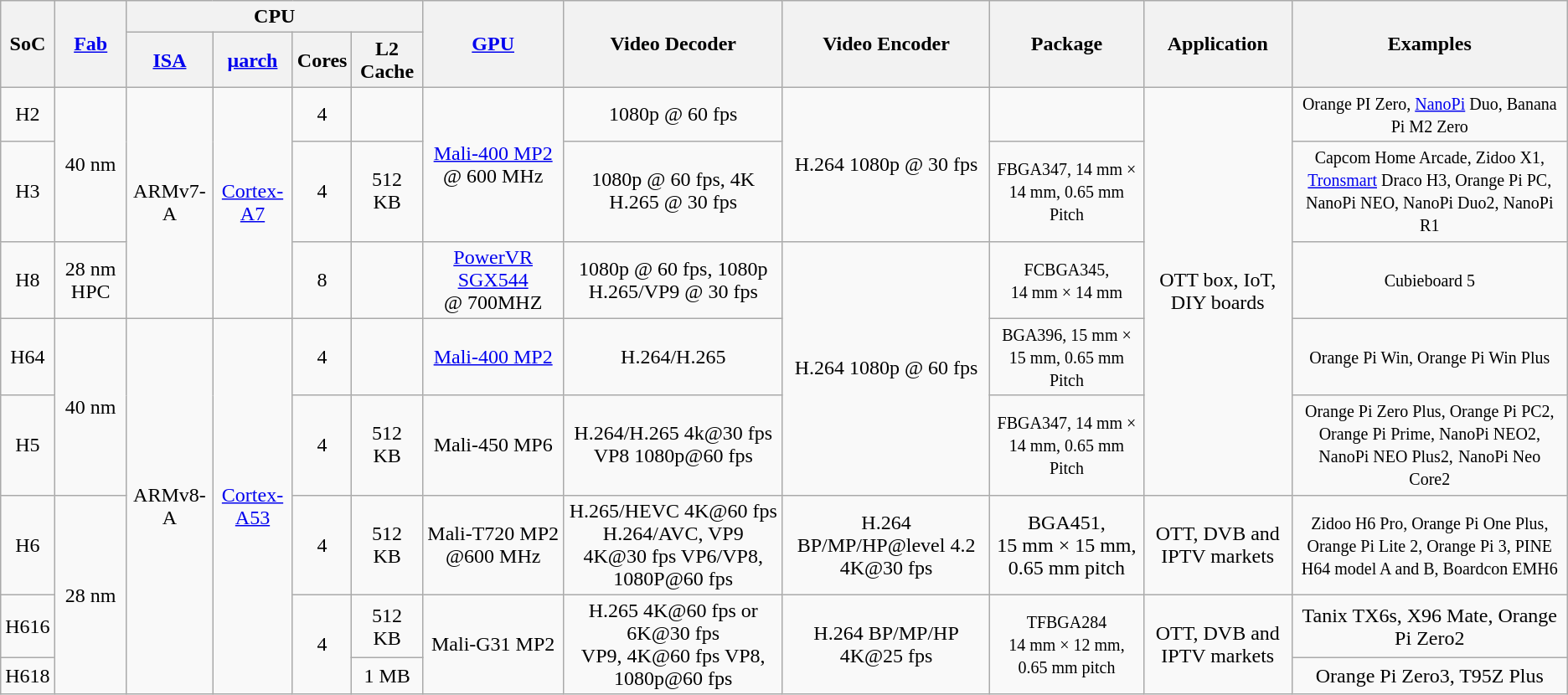<table class="wikitable" style="text-align:center">
<tr>
<th rowspan="2">SoC</th>
<th rowspan="2"><a href='#'>Fab</a></th>
<th colspan="4">CPU</th>
<th rowspan="2"><a href='#'>GPU</a></th>
<th rowspan="2">Video Decoder</th>
<th rowspan="2">Video Encoder</th>
<th rowspan="2">Package</th>
<th rowspan="2">Application</th>
<th rowspan="2">Examples</th>
</tr>
<tr>
<th><a href='#'>ISA</a></th>
<th><a href='#'>μarch</a></th>
<th>Cores</th>
<th>L2 Cache</th>
</tr>
<tr>
<td>H2</td>
<td rowspan="2">40 nm</td>
<td rowspan="3">ARMv7-A</td>
<td rowspan="3"><a href='#'>Cortex-A7</a></td>
<td>4</td>
<td></td>
<td rowspan="2"><a href='#'>Mali-400 MP2</a><br>@ 600 MHz</td>
<td>1080p @ 60 fps</td>
<td rowspan="2">H.264 1080p @ 30 fps</td>
<td></td>
<td rowspan="5">OTT box, IoT, DIY boards</td>
<td><small>Orange PI Zero, <a href='#'>NanoPi</a> Duo, Banana Pi M2 Zero</small></td>
</tr>
<tr>
<td>H3<br></td>
<td>4</td>
<td>512 KB</td>
<td>1080p @ 60 fps, 4K H.265 @ 30 fps</td>
<td><small>FBGA347, 14 mm × 14 mm, 0.65 mm Pitch</small></td>
<td><small>Capcom Home Arcade</small><small>, Zidoo X1, <a href='#'>Tronsmart</a> Draco H3, Orange Pi PC, NanoPi NEO, NanoPi Duo2, NanoPi R1</small></td>
</tr>
<tr>
<td>H8</td>
<td>28 nm HPC</td>
<td>8</td>
<td></td>
<td><a href='#'>PowerVR SGX544</a><br>@ 700MHZ</td>
<td>1080p @ 60 fps, 1080p H.265/VP9 @ 30 fps</td>
<td rowspan="3">H.264 1080p @ 60 fps</td>
<td><small>FCBGA345, 14 mm × 14 mm</small></td>
<td><small>Cubieboard 5</small></td>
</tr>
<tr>
<td>H64</td>
<td rowspan="2">40 nm</td>
<td rowspan="5">ARMv8-A</td>
<td rowspan="5"><a href='#'>Cortex-A53</a></td>
<td>4</td>
<td></td>
<td><a href='#'>Mali-400 MP2</a></td>
<td>H.264/H.265</td>
<td><small>BGA396, 15 mm × 15 mm, 0.65 mm Pitch</small></td>
<td><small>Orange Pi Win, Orange Pi Win Plus</small></td>
</tr>
<tr>
<td>H5</td>
<td>4</td>
<td>512 KB</td>
<td>Mali-450 MP6</td>
<td>H.264/H.265 4k@30 fps VP8 1080p@60 fps</td>
<td><small>FBGA347, 14 mm × 14 mm, 0.65 mm Pitch</small></td>
<td><small>Orange Pi Zero Plus, Orange Pi PC2, Orange Pi Prime, NanoPi NEO2, NanoPi NEO Plus2,</small> <small>NanoPi Neo Core2</small></td>
</tr>
<tr>
<td>H6</td>
<td rowspan="3">28 nm</td>
<td>4</td>
<td>512 KB</td>
<td>Mali-T720 MP2 @600 MHz</td>
<td>H.265/HEVC 4K@60 fps<br>H.264/AVC, VP9 4K@30 fps
VP6/VP8, 1080P@60 fps</td>
<td>H.264 BP/MP/HP@level 4.2 4K@30 fps</td>
<td>BGA451, 15 mm × 15 mm,<br>0.65 mm pitch</td>
<td>OTT, DVB and IPTV markets</td>
<td><small>Zidoo H6 Pro, Orange Pi One Plus, Orange Pi Lite 2, Orange Pi 3, PINE H64 model A and B, Boardcon EMH6</small></td>
</tr>
<tr>
<td>H616 </td>
<td rowspan="2">4</td>
<td>512 KB</td>
<td rowspan="2">Mali-G31 MP2</td>
<td rowspan="2">H.265 4K@60 fps or 6K@30 fps<br>VP9, 4K@60 fps
VP8, 1080p@60 fps</td>
<td rowspan="2">H.264 BP/MP/HP 4K@25 fps</td>
<td rowspan="2"><small>TFBGA284 14 mm × 12 mm,</small> <small>0.65 mm pitch</small></td>
<td rowspan="2">OTT, DVB and IPTV markets</td>
<td>Tanix TX6s, X96 Mate, Orange Pi Zero2</td>
</tr>
<tr>
<td>H618 </td>
<td>1 MB</td>
<td>Orange Pi Zero3, T95Z Plus</td>
</tr>
</table>
